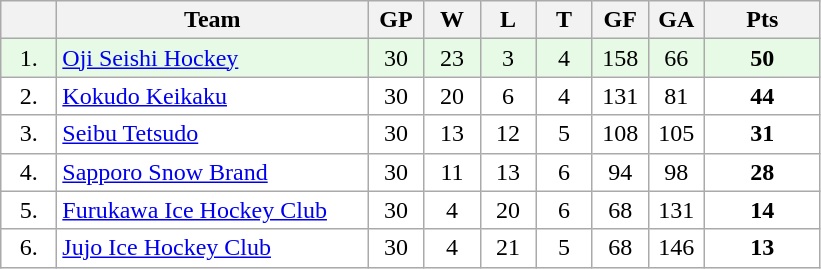<table class="wikitable">
<tr>
<th width="30"></th>
<th width="200">Team</th>
<th width="30">GP</th>
<th width="30">W</th>
<th width="30">L</th>
<th width="30">T</th>
<th width="30">GF</th>
<th width="30">GA</th>
<th width="70">Pts</th>
</tr>
<tr bgcolor="#e6fae6" align="center">
<td>1.</td>
<td align="left"><a href='#'>Oji Seishi Hockey</a></td>
<td>30</td>
<td>23</td>
<td>3</td>
<td>4</td>
<td>158</td>
<td>66</td>
<td><strong>50</strong></td>
</tr>
<tr bgcolor="#FFFFFF" align="center">
<td>2.</td>
<td align="left"><a href='#'>Kokudo Keikaku</a></td>
<td>30</td>
<td>20</td>
<td>6</td>
<td>4</td>
<td>131</td>
<td>81</td>
<td><strong>44</strong></td>
</tr>
<tr bgcolor="#FFFFFF" align="center">
<td>3.</td>
<td align="left"><a href='#'>Seibu Tetsudo</a></td>
<td>30</td>
<td>13</td>
<td>12</td>
<td>5</td>
<td>108</td>
<td>105</td>
<td><strong>31</strong></td>
</tr>
<tr bgcolor="#FFFFFF" align="center">
<td>4.</td>
<td align="left"><a href='#'>Sapporo Snow Brand</a></td>
<td>30</td>
<td>11</td>
<td>13</td>
<td>6</td>
<td>94</td>
<td>98</td>
<td><strong>28</strong></td>
</tr>
<tr bgcolor="#FFFFFF" align="center">
<td>5.</td>
<td align="left"><a href='#'>Furukawa Ice Hockey Club</a></td>
<td>30</td>
<td>4</td>
<td>20</td>
<td>6</td>
<td>68</td>
<td>131</td>
<td><strong>14</strong></td>
</tr>
<tr bgcolor="#FFFFFF" align="center">
<td>6.</td>
<td align="left"><a href='#'>Jujo Ice Hockey Club</a></td>
<td>30</td>
<td>4</td>
<td>21</td>
<td>5</td>
<td>68</td>
<td>146</td>
<td><strong>13</strong></td>
</tr>
</table>
